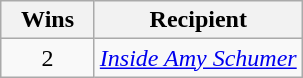<table class="wikitable sortable" rowspan="2" style="text-align:center;" background: #f6e39c;>
<tr>
<th scope="col" style="width:55px;">Wins</th>
<th scope="col" style="text-align:center;">Recipient</th>
</tr>
<tr>
<td rowspan=1 style="text-align:center">2</td>
<td><em><a href='#'>Inside Amy Schumer</a></em></td>
</tr>
</table>
